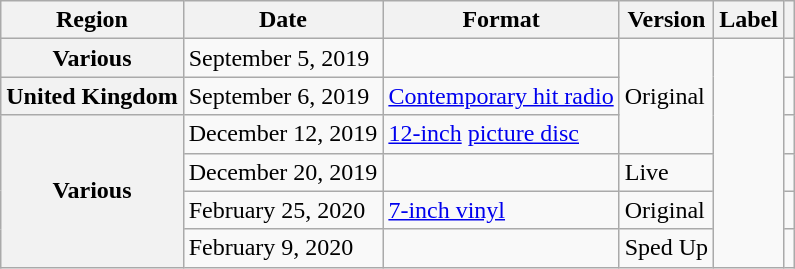<table class="wikitable plainrowheaders">
<tr>
<th>Region</th>
<th>Date</th>
<th>Format</th>
<th>Version</th>
<th>Label</th>
<th></th>
</tr>
<tr>
<th scope="row">Various</th>
<td>September 5, 2019</td>
<td></td>
<td rowspan="3">Original</td>
<td rowspan="6"></td>
<td></td>
</tr>
<tr>
<th scope="row">United Kingdom</th>
<td>September 6, 2019</td>
<td><a href='#'>Contemporary hit radio</a></td>
<td></td>
</tr>
<tr>
<th rowspan="4" scope="row">Various</th>
<td>December 12, 2019</td>
<td><a href='#'>12-inch</a> <a href='#'>picture disc</a></td>
<td></td>
</tr>
<tr>
<td>December 20, 2019</td>
<td></td>
<td>Live</td>
<td></td>
</tr>
<tr>
<td>February 25, 2020</td>
<td><a href='#'>7-inch vinyl</a></td>
<td>Original</td>
<td></td>
</tr>
<tr>
<td>February 9, 2020</td>
<td></td>
<td>Sped Up</td>
<td></td>
</tr>
</table>
